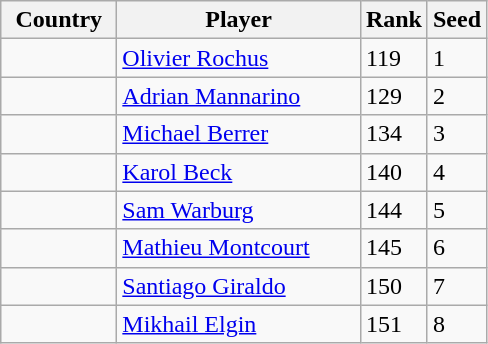<table class="sortable wikitable">
<tr>
<th width="70">Country</th>
<th width="155">Player</th>
<th>Rank</th>
<th>Seed</th>
</tr>
<tr>
<td></td>
<td><a href='#'>Olivier Rochus</a></td>
<td>119</td>
<td>1</td>
</tr>
<tr>
<td></td>
<td><a href='#'>Adrian Mannarino</a></td>
<td>129</td>
<td>2</td>
</tr>
<tr>
<td></td>
<td><a href='#'>Michael Berrer</a></td>
<td>134</td>
<td>3</td>
</tr>
<tr>
<td></td>
<td><a href='#'>Karol Beck</a></td>
<td>140</td>
<td>4</td>
</tr>
<tr>
<td></td>
<td><a href='#'>Sam Warburg</a></td>
<td>144</td>
<td>5</td>
</tr>
<tr>
<td></td>
<td><a href='#'>Mathieu Montcourt</a></td>
<td>145</td>
<td>6</td>
</tr>
<tr>
<td></td>
<td><a href='#'>Santiago Giraldo</a></td>
<td>150</td>
<td>7</td>
</tr>
<tr>
<td></td>
<td><a href='#'>Mikhail Elgin</a></td>
<td>151</td>
<td>8</td>
</tr>
</table>
